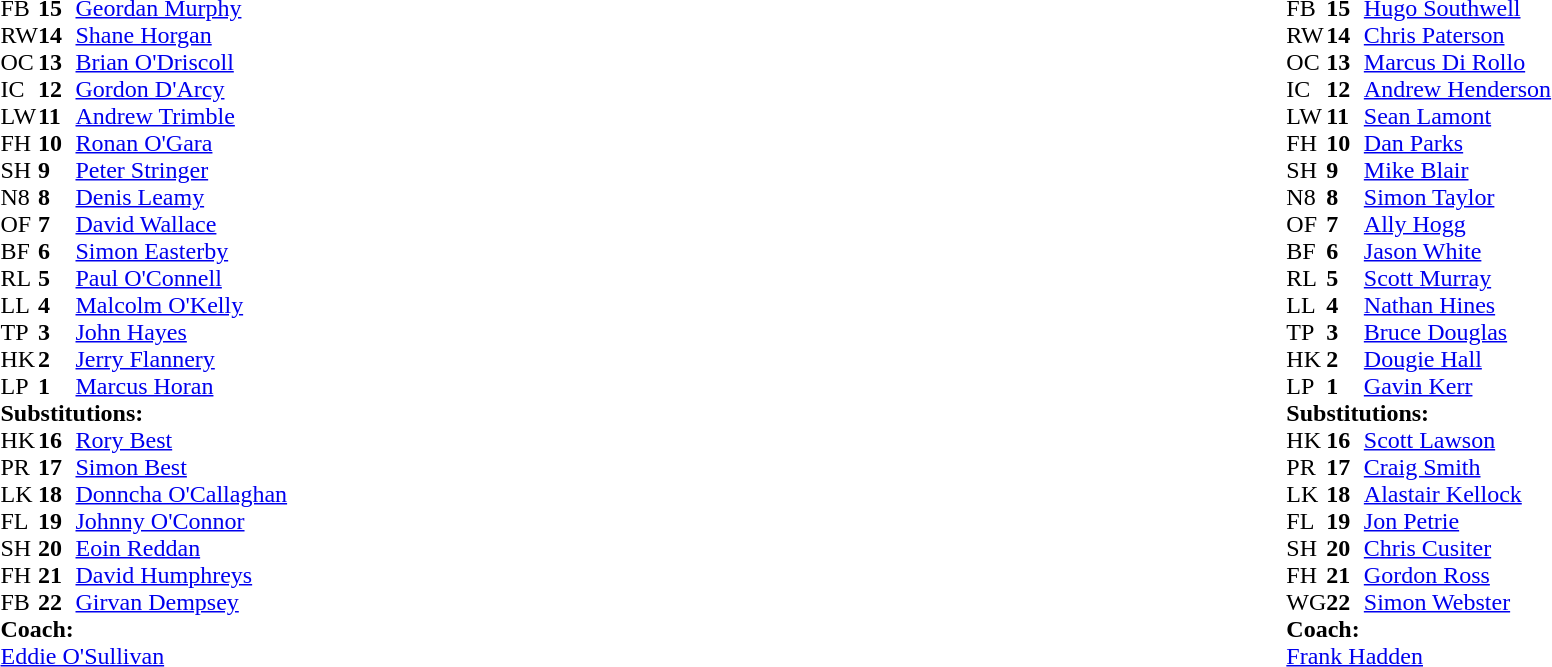<table width="100%">
<tr>
<td style="vertical-align:top" width="50%"><br><table cellspacing="0" cellpadding="0">
<tr>
<th width="25"></th>
<th width="25"></th>
</tr>
<tr>
<td>FB</td>
<td><strong>15</strong></td>
<td><a href='#'>Geordan Murphy</a></td>
</tr>
<tr>
<td>RW</td>
<td><strong>14</strong></td>
<td><a href='#'>Shane Horgan</a></td>
</tr>
<tr>
<td>OC</td>
<td><strong>13</strong></td>
<td><a href='#'>Brian O'Driscoll</a></td>
</tr>
<tr>
<td>IC</td>
<td><strong>12</strong></td>
<td><a href='#'>Gordon D'Arcy</a></td>
</tr>
<tr>
<td>LW</td>
<td><strong>11</strong></td>
<td><a href='#'>Andrew Trimble</a></td>
</tr>
<tr>
<td>FH</td>
<td><strong>10</strong></td>
<td><a href='#'>Ronan O'Gara</a></td>
</tr>
<tr>
<td>SH</td>
<td><strong>9</strong></td>
<td><a href='#'>Peter Stringer</a></td>
</tr>
<tr>
<td>N8</td>
<td><strong>8</strong></td>
<td><a href='#'>Denis Leamy</a></td>
</tr>
<tr>
<td>OF</td>
<td><strong>7</strong></td>
<td><a href='#'>David Wallace</a></td>
</tr>
<tr>
<td>BF</td>
<td><strong>6</strong></td>
<td><a href='#'>Simon Easterby</a></td>
</tr>
<tr>
<td>RL</td>
<td><strong>5</strong></td>
<td><a href='#'>Paul O'Connell</a></td>
<td></td>
<td></td>
</tr>
<tr>
<td>LL</td>
<td><strong>4</strong></td>
<td><a href='#'>Malcolm O'Kelly</a></td>
</tr>
<tr>
<td>TP</td>
<td><strong>3</strong></td>
<td><a href='#'>John Hayes</a></td>
</tr>
<tr>
<td>HK</td>
<td><strong>2</strong></td>
<td><a href='#'>Jerry Flannery</a></td>
</tr>
<tr>
<td>LP</td>
<td><strong>1</strong></td>
<td><a href='#'>Marcus Horan</a></td>
</tr>
<tr>
<td colspan="4"><strong>Substitutions:</strong></td>
</tr>
<tr>
<td>HK</td>
<td><strong>16</strong></td>
<td><a href='#'>Rory Best</a></td>
</tr>
<tr>
<td>PR</td>
<td><strong>17</strong></td>
<td><a href='#'>Simon Best</a></td>
</tr>
<tr>
<td>LK</td>
<td><strong>18</strong></td>
<td><a href='#'>Donncha O'Callaghan</a></td>
<td></td>
<td></td>
</tr>
<tr>
<td>FL</td>
<td><strong>19</strong></td>
<td><a href='#'>Johnny O'Connor</a></td>
</tr>
<tr>
<td>SH</td>
<td><strong>20</strong></td>
<td><a href='#'>Eoin Reddan</a></td>
</tr>
<tr>
<td>FH</td>
<td><strong>21</strong></td>
<td><a href='#'>David Humphreys</a></td>
</tr>
<tr>
<td>FB</td>
<td><strong>22</strong></td>
<td><a href='#'>Girvan Dempsey</a></td>
</tr>
<tr>
<td colspan="4"><strong>Coach:</strong></td>
</tr>
<tr>
<td colspan="4"><a href='#'>Eddie O'Sullivan</a></td>
</tr>
</table>
</td>
<td style="vertical-align:top"></td>
<td style="vertical-align:top" width="50%"><br><table cellspacing="0" cellpadding="0" align="center">
<tr>
<th width="25"></th>
<th width="25"></th>
</tr>
<tr>
<td>FB</td>
<td><strong>15</strong></td>
<td><a href='#'>Hugo Southwell</a></td>
</tr>
<tr>
<td>RW</td>
<td><strong>14</strong></td>
<td><a href='#'>Chris Paterson</a></td>
<td></td>
<td></td>
</tr>
<tr>
<td>OC</td>
<td><strong>13</strong></td>
<td><a href='#'>Marcus Di Rollo</a></td>
</tr>
<tr>
<td>IC</td>
<td><strong>12</strong></td>
<td><a href='#'>Andrew Henderson</a></td>
</tr>
<tr>
<td>LW</td>
<td><strong>11</strong></td>
<td><a href='#'>Sean Lamont</a></td>
</tr>
<tr>
<td>FH</td>
<td><strong>10</strong></td>
<td><a href='#'>Dan Parks</a></td>
<td></td>
<td></td>
</tr>
<tr>
<td>SH</td>
<td><strong>9</strong></td>
<td><a href='#'>Mike Blair</a></td>
<td></td>
<td></td>
</tr>
<tr>
<td>N8</td>
<td><strong>8</strong></td>
<td><a href='#'>Simon Taylor</a></td>
</tr>
<tr>
<td>OF</td>
<td><strong>7</strong></td>
<td><a href='#'>Ally Hogg</a></td>
</tr>
<tr>
<td>BF</td>
<td><strong>6</strong></td>
<td><a href='#'>Jason White</a></td>
<td></td>
<td></td>
</tr>
<tr>
<td>RL</td>
<td><strong>5</strong></td>
<td><a href='#'>Scott Murray</a></td>
</tr>
<tr>
<td>LL</td>
<td><strong>4</strong></td>
<td><a href='#'>Nathan Hines</a></td>
</tr>
<tr>
<td>TP</td>
<td><strong>3</strong></td>
<td><a href='#'>Bruce Douglas</a></td>
<td></td>
<td colspan="2"></td>
<td></td>
</tr>
<tr>
<td>HK</td>
<td><strong>2</strong></td>
<td><a href='#'>Dougie Hall</a></td>
<td></td>
<td></td>
</tr>
<tr>
<td>LP</td>
<td><strong>1</strong></td>
<td><a href='#'>Gavin Kerr</a></td>
</tr>
<tr>
<td colspan="4"><strong>Substitutions:</strong></td>
</tr>
<tr>
<td>HK</td>
<td><strong>16</strong></td>
<td><a href='#'>Scott Lawson</a></td>
<td></td>
<td></td>
</tr>
<tr>
<td>PR</td>
<td><strong>17</strong></td>
<td><a href='#'>Craig Smith</a></td>
<td></td>
<td></td>
<td></td>
<td></td>
</tr>
<tr>
<td>LK</td>
<td><strong>18</strong></td>
<td><a href='#'>Alastair Kellock</a></td>
</tr>
<tr>
<td>FL</td>
<td><strong>19</strong></td>
<td><a href='#'>Jon Petrie</a></td>
<td></td>
<td></td>
</tr>
<tr>
<td>SH</td>
<td><strong>20</strong></td>
<td><a href='#'>Chris Cusiter</a></td>
<td></td>
<td></td>
</tr>
<tr>
<td>FH</td>
<td><strong>21</strong></td>
<td><a href='#'>Gordon Ross</a></td>
<td></td>
<td></td>
</tr>
<tr>
<td>WG</td>
<td><strong>22</strong></td>
<td><a href='#'>Simon Webster</a></td>
<td></td>
<td></td>
</tr>
<tr>
<td colspan="4"><strong>Coach:</strong></td>
</tr>
<tr>
<td colspan="4"><a href='#'>Frank Hadden</a></td>
</tr>
</table>
</td>
</tr>
</table>
